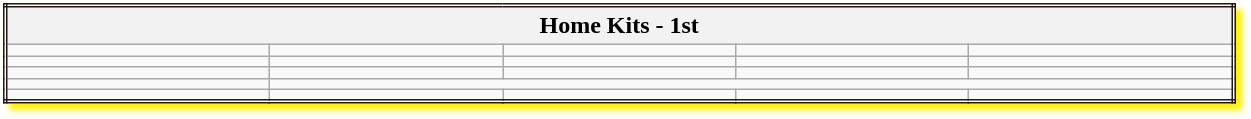<table class="wikitable collapsible collapsed" style="width:65%; border:double #231815; box-shadow: 4px 4px 4px #FFF100;">
<tr>
<th colspan="5">Home Kits - 1st</th>
</tr>
<tr>
<td></td>
<td></td>
<td></td>
<td></td>
<td></td>
</tr>
<tr>
<td></td>
<td></td>
<td></td>
<td></td>
<td></td>
</tr>
<tr>
<td></td>
<td></td>
<td></td>
<td></td>
<td></td>
</tr>
<tr>
<td></td>
</tr>
<tr>
<td></td>
<td></td>
<td></td>
<td></td>
<td></td>
</tr>
</table>
